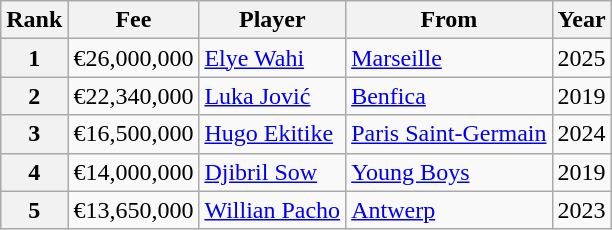<table class="wikitable">
<tr>
<th>Rank</th>
<th>Fee</th>
<th>Player</th>
<th>From</th>
<th>Year</th>
</tr>
<tr>
<th>1</th>
<td>€26,000,000</td>
<td> <a href='#'>Elye Wahi</a></td>
<td> <a href='#'>Marseille</a></td>
<td>2025</td>
</tr>
<tr>
<th>2</th>
<td>€22,340,000</td>
<td> <a href='#'>Luka Jović</a></td>
<td> <a href='#'>Benfica</a></td>
<td>2019</td>
</tr>
<tr>
<th>3</th>
<td>€16,500,000</td>
<td> <a href='#'>Hugo Ekitike</a></td>
<td> <a href='#'>Paris Saint-Germain</a></td>
<td>2024</td>
</tr>
<tr>
<th>4</th>
<td>€14,000,000</td>
<td> <a href='#'>Djibril Sow</a></td>
<td> <a href='#'>Young Boys</a></td>
<td>2019</td>
</tr>
<tr>
<th>5</th>
<td>€13,650,000</td>
<td> <a href='#'>Willian Pacho</a></td>
<td> <a href='#'>Antwerp</a></td>
<td>2023</td>
</tr>
</table>
